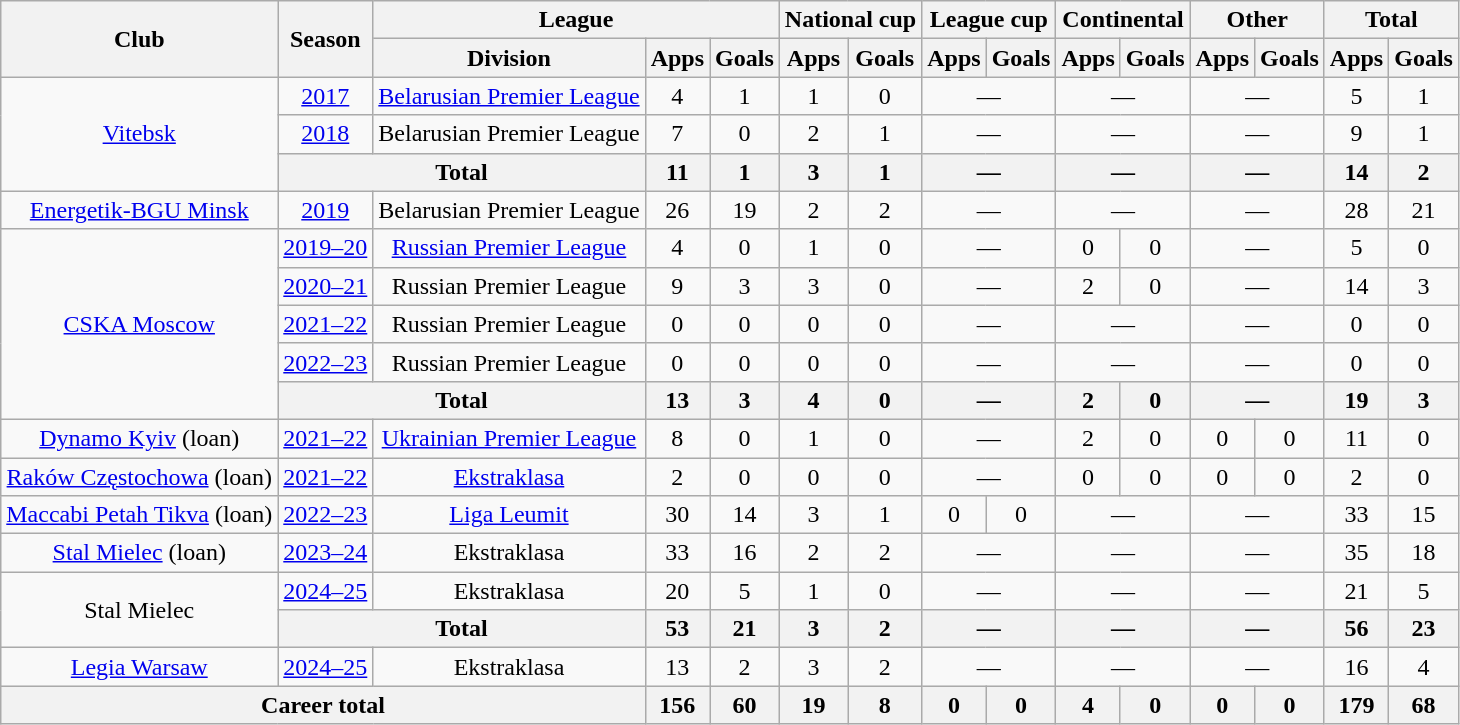<table class="wikitable" style="text-align:center">
<tr>
<th rowspan="2">Club</th>
<th rowspan="2">Season</th>
<th colspan="3">League</th>
<th colspan="2">National cup</th>
<th colspan="2">League cup</th>
<th colspan="2">Continental</th>
<th colspan="2">Other</th>
<th colspan="2">Total</th>
</tr>
<tr>
<th>Division</th>
<th>Apps</th>
<th>Goals</th>
<th>Apps</th>
<th>Goals</th>
<th>Apps</th>
<th>Goals</th>
<th>Apps</th>
<th>Goals</th>
<th>Apps</th>
<th>Goals</th>
<th>Apps</th>
<th>Goals</th>
</tr>
<tr>
<td rowspan="3"><a href='#'>Vitebsk</a></td>
<td><a href='#'>2017</a></td>
<td><a href='#'>Belarusian Premier League</a></td>
<td>4</td>
<td>1</td>
<td>1</td>
<td>0</td>
<td colspan="2">—</td>
<td colspan="2">—</td>
<td colspan="2">—</td>
<td>5</td>
<td>1</td>
</tr>
<tr>
<td><a href='#'>2018</a></td>
<td>Belarusian Premier League</td>
<td>7</td>
<td>0</td>
<td>2</td>
<td>1</td>
<td colspan="2">—</td>
<td colspan="2">—</td>
<td colspan="2">—</td>
<td>9</td>
<td>1</td>
</tr>
<tr>
<th colspan="2">Total</th>
<th>11</th>
<th>1</th>
<th>3</th>
<th>1</th>
<th colspan="2">—</th>
<th colspan="2">—</th>
<th colspan="2">—</th>
<th>14</th>
<th>2</th>
</tr>
<tr>
<td><a href='#'>Energetik-BGU Minsk</a></td>
<td><a href='#'>2019</a></td>
<td>Belarusian Premier League</td>
<td>26</td>
<td>19</td>
<td>2</td>
<td>2</td>
<td colspan="2">—</td>
<td colspan="2">—</td>
<td colspan="2">—</td>
<td>28</td>
<td>21</td>
</tr>
<tr>
<td rowspan="5"><a href='#'>CSKA Moscow</a></td>
<td><a href='#'>2019–20</a></td>
<td><a href='#'>Russian Premier League</a></td>
<td>4</td>
<td>0</td>
<td>1</td>
<td>0</td>
<td colspan="2">—</td>
<td>0</td>
<td>0</td>
<td colspan="2">—</td>
<td>5</td>
<td>0</td>
</tr>
<tr>
<td><a href='#'>2020–21</a></td>
<td>Russian Premier League</td>
<td>9</td>
<td>3</td>
<td>3</td>
<td>0</td>
<td colspan="2">—</td>
<td>2</td>
<td>0</td>
<td colspan="2">—</td>
<td>14</td>
<td>3</td>
</tr>
<tr>
<td><a href='#'>2021–22</a></td>
<td>Russian Premier League</td>
<td>0</td>
<td>0</td>
<td>0</td>
<td>0</td>
<td colspan="2">—</td>
<td colspan="2">—</td>
<td colspan="2">—</td>
<td>0</td>
<td>0</td>
</tr>
<tr>
<td><a href='#'>2022–23</a></td>
<td>Russian Premier League</td>
<td>0</td>
<td>0</td>
<td>0</td>
<td>0</td>
<td colspan="2">—</td>
<td colspan="2">—</td>
<td colspan="2">—</td>
<td>0</td>
<td>0</td>
</tr>
<tr>
<th colspan="2">Total</th>
<th>13</th>
<th>3</th>
<th>4</th>
<th>0</th>
<th colspan="2">—</th>
<th>2</th>
<th>0</th>
<th colspan="2">—</th>
<th>19</th>
<th>3</th>
</tr>
<tr>
<td><a href='#'>Dynamo Kyiv</a> (loan)</td>
<td><a href='#'>2021–22</a></td>
<td><a href='#'>Ukrainian Premier League</a></td>
<td>8</td>
<td>0</td>
<td>1</td>
<td>0</td>
<td colspan="2">—</td>
<td>2</td>
<td>0</td>
<td>0</td>
<td>0</td>
<td>11</td>
<td>0</td>
</tr>
<tr>
<td><a href='#'>Raków Częstochowa</a> (loan)</td>
<td><a href='#'>2021–22</a></td>
<td><a href='#'>Ekstraklasa</a></td>
<td>2</td>
<td>0</td>
<td>0</td>
<td>0</td>
<td colspan="2">—</td>
<td>0</td>
<td>0</td>
<td>0</td>
<td>0</td>
<td>2</td>
<td>0</td>
</tr>
<tr>
<td><a href='#'>Maccabi Petah Tikva</a> (loan)</td>
<td><a href='#'>2022–23</a></td>
<td><a href='#'>Liga Leumit</a></td>
<td>30</td>
<td>14</td>
<td>3</td>
<td>1</td>
<td>0</td>
<td>0</td>
<td colspan="2">—</td>
<td colspan="2">—</td>
<td>33</td>
<td>15</td>
</tr>
<tr>
<td><a href='#'>Stal Mielec</a> (loan)</td>
<td><a href='#'>2023–24</a></td>
<td>Ekstraklasa</td>
<td>33</td>
<td>16</td>
<td>2</td>
<td>2</td>
<td colspan="2">—</td>
<td colspan="2">—</td>
<td colspan="2">—</td>
<td>35</td>
<td>18</td>
</tr>
<tr>
<td rowspan="2">Stal Mielec</td>
<td><a href='#'>2024–25</a></td>
<td>Ekstraklasa</td>
<td>20</td>
<td>5</td>
<td>1</td>
<td>0</td>
<td colspan="2">—</td>
<td colspan="2">—</td>
<td colspan="2">—</td>
<td>21</td>
<td>5</td>
</tr>
<tr>
<th colspan="2">Total</th>
<th>53</th>
<th>21</th>
<th>3</th>
<th>2</th>
<th colspan="2">—</th>
<th colspan="2">—</th>
<th colspan="2">—</th>
<th>56</th>
<th>23</th>
</tr>
<tr>
<td><a href='#'>Legia Warsaw</a></td>
<td><a href='#'>2024–25</a></td>
<td>Ekstraklasa</td>
<td>13</td>
<td>2</td>
<td>3</td>
<td>2</td>
<td colspan="2">—</td>
<td colspan="2">—</td>
<td colspan="2">—</td>
<td>16</td>
<td>4</td>
</tr>
<tr>
<th colspan="3">Career total</th>
<th>156</th>
<th>60</th>
<th>19</th>
<th>8</th>
<th>0</th>
<th>0</th>
<th>4</th>
<th>0</th>
<th>0</th>
<th>0</th>
<th>179</th>
<th>68</th>
</tr>
</table>
